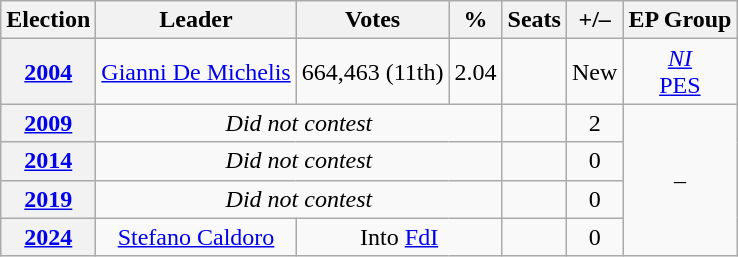<table class="wikitable" style="text-align:center">
<tr>
<th>Election</th>
<th>Leader</th>
<th>Votes</th>
<th>%</th>
<th>Seats</th>
<th>+/–</th>
<th>EP Group</th>
</tr>
<tr>
<th><a href='#'>2004</a></th>
<td><a href='#'>Gianni De Michelis</a></td>
<td>664,463 (11th)</td>
<td>2.04</td>
<td></td>
<td>New</td>
<td><em><a href='#'>NI</a> </em><br><a href='#'>PES</a> </td>
</tr>
<tr>
<th><a href='#'>2009</a></th>
<td colspan=3><em>Did not contest</em></td>
<td></td>
<td> 2</td>
<td rowspan=4>–</td>
</tr>
<tr>
<th><a href='#'>2014</a></th>
<td colspan=3><em>Did not contest</em></td>
<td></td>
<td> 0</td>
</tr>
<tr>
<th><a href='#'>2019</a></th>
<td colspan=3><em>Did not contest</em></td>
<td></td>
<td> 0</td>
</tr>
<tr>
<th><a href='#'>2024</a></th>
<td><a href='#'>Stefano Caldoro</a></td>
<td colspan=2>Into <a href='#'>FdI</a></td>
<td></td>
<td> 0</td>
</tr>
</table>
